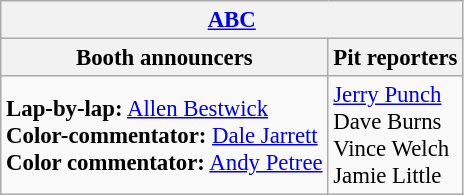<table class="wikitable" style="font-size: 95%;">
<tr>
<th colspan="2"><a href='#'>ABC</a></th>
</tr>
<tr>
<th>Booth announcers</th>
<th>Pit reporters</th>
</tr>
<tr>
<td><strong>Lap-by-lap:</strong> <a href='#'>Allen Bestwick</a><br><strong>Color-commentator:</strong> <a href='#'>Dale Jarrett</a><br><strong>Color commentator:</strong> <a href='#'>Andy Petree</a></td>
<td><a href='#'>Jerry Punch</a><br>Dave Burns<br>Vince Welch<br>Jamie Little</td>
</tr>
</table>
